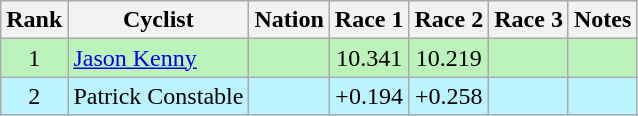<table class="wikitable sortable" style="text-align:center;">
<tr>
<th>Rank</th>
<th>Cyclist</th>
<th>Nation</th>
<th>Race 1</th>
<th>Race 2</th>
<th>Race 3</th>
<th>Notes</th>
</tr>
<tr bgcolor=bbf3bb>
<td>1</td>
<td align=left><a href='#'>Jason Kenny</a></td>
<td align=left></td>
<td>10.341</td>
<td>10.219</td>
<td></td>
<td></td>
</tr>
<tr bgcolor=bbf3ff>
<td>2</td>
<td align=left>Patrick Constable</td>
<td align=left></td>
<td data-sort-value=10.535>+0.194</td>
<td data-sort-value=10.477>+0.258</td>
<td></td>
<td></td>
</tr>
</table>
